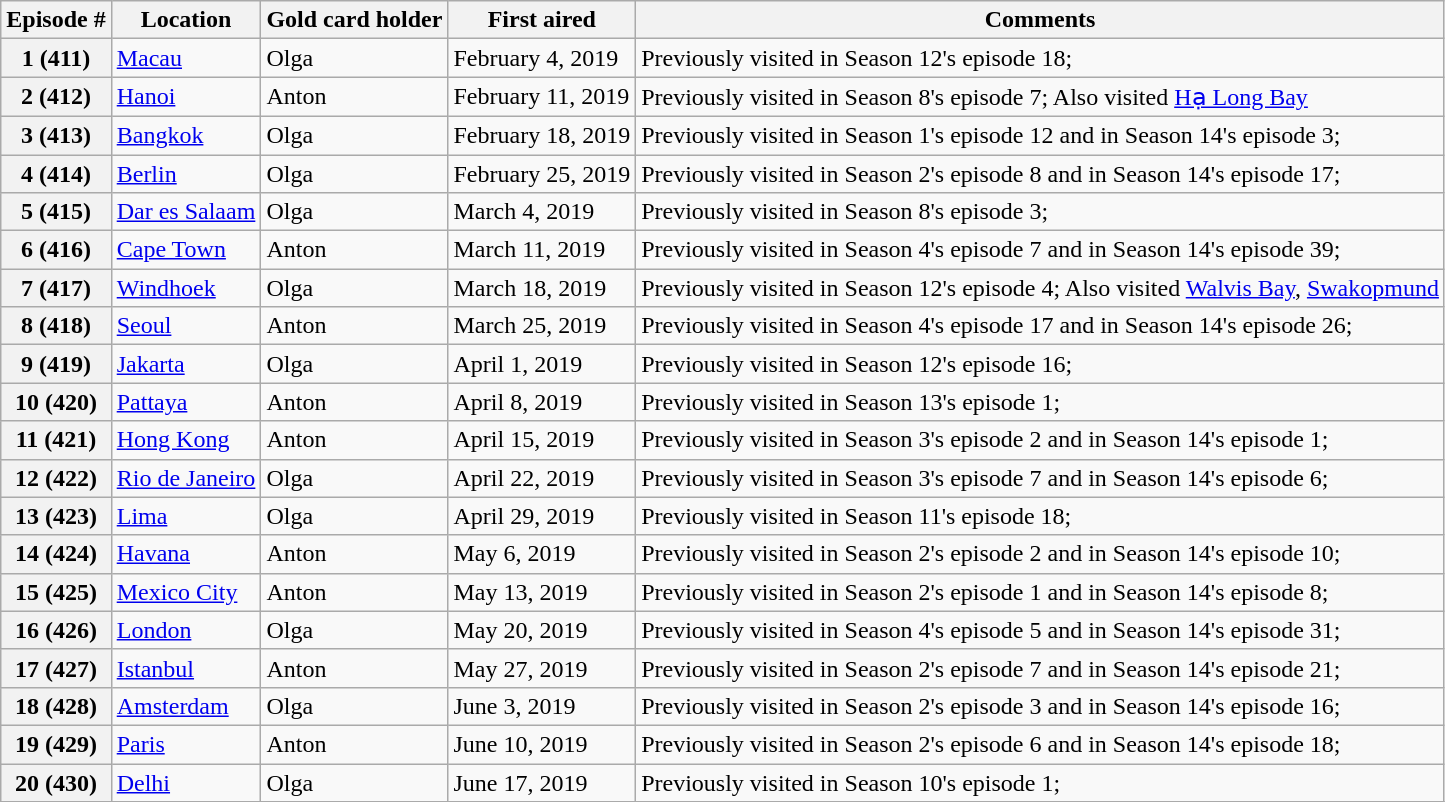<table class="wikitable">
<tr>
<th>Episode #</th>
<th>Location</th>
<th>Gold card holder</th>
<th>First aired</th>
<th>Comments</th>
</tr>
<tr>
<th>1 (411)</th>
<td> <a href='#'>Macau</a></td>
<td>Olga</td>
<td>February 4, 2019</td>
<td>Previously visited in Season 12's episode 18;</td>
</tr>
<tr>
<th>2 (412)</th>
<td> <a href='#'>Hanoi</a></td>
<td>Anton</td>
<td>February 11, 2019</td>
<td>Previously visited in Season 8's episode 7; Also visited <a href='#'>Hạ Long Bay</a></td>
</tr>
<tr>
<th>3 (413)</th>
<td> <a href='#'>Bangkok</a></td>
<td>Olga</td>
<td>February 18, 2019</td>
<td>Previously visited in Season 1's episode 12 and in Season 14's episode 3;</td>
</tr>
<tr>
<th>4 (414)</th>
<td> <a href='#'>Berlin</a></td>
<td>Olga</td>
<td>February 25, 2019</td>
<td>Previously visited in Season 2's episode 8 and in Season 14's episode 17;</td>
</tr>
<tr>
<th>5 (415)</th>
<td> <a href='#'>Dar es Salaam</a></td>
<td>Olga</td>
<td>March 4, 2019</td>
<td>Previously visited in Season 8's episode 3;</td>
</tr>
<tr>
<th>6 (416)</th>
<td> <a href='#'>Cape Town</a></td>
<td>Anton</td>
<td>March 11, 2019</td>
<td>Previously visited in Season 4's episode 7 and in Season 14's episode 39;</td>
</tr>
<tr>
<th>7 (417)</th>
<td> <a href='#'>Windhoek</a></td>
<td>Olga</td>
<td>March 18, 2019</td>
<td>Previously visited in Season 12's episode 4; Also visited <a href='#'>Walvis Bay</a>, <a href='#'>Swakopmund</a></td>
</tr>
<tr>
<th>8 (418)</th>
<td> <a href='#'>Seoul</a></td>
<td>Anton</td>
<td>March 25, 2019</td>
<td>Previously visited in Season 4's episode 17 and in Season 14's episode 26;</td>
</tr>
<tr>
<th>9 (419)</th>
<td> <a href='#'>Jakarta</a></td>
<td>Olga</td>
<td>April 1, 2019</td>
<td>Previously visited in Season 12's episode 16;</td>
</tr>
<tr>
<th>10 (420)</th>
<td> <a href='#'>Pattaya</a></td>
<td>Anton</td>
<td>April 8, 2019</td>
<td>Previously visited in Season 13's episode 1;</td>
</tr>
<tr>
<th>11 (421)</th>
<td> <a href='#'>Hong Kong</a></td>
<td>Anton</td>
<td>April 15, 2019</td>
<td>Previously visited in Season 3's episode 2 and in Season 14's episode 1;</td>
</tr>
<tr>
<th>12 (422)</th>
<td> <a href='#'>Rio de Janeiro</a></td>
<td>Olga</td>
<td>April 22, 2019</td>
<td>Previously visited in Season 3's episode 7 and in Season 14's episode 6;</td>
</tr>
<tr>
<th>13 (423)</th>
<td> <a href='#'>Lima</a></td>
<td>Olga</td>
<td>April 29, 2019</td>
<td>Previously visited in Season 11's episode 18;</td>
</tr>
<tr>
<th>14 (424)</th>
<td> <a href='#'>Havana</a></td>
<td>Anton</td>
<td>May 6, 2019</td>
<td>Previously visited in Season 2's episode 2 and in Season 14's episode 10;</td>
</tr>
<tr>
<th>15 (425)</th>
<td> <a href='#'>Mexico City</a></td>
<td>Anton</td>
<td>May 13, 2019</td>
<td>Previously visited in Season 2's episode 1 and in Season 14's episode 8;</td>
</tr>
<tr>
<th>16 (426)</th>
<td> <a href='#'>London</a></td>
<td>Olga</td>
<td>May 20, 2019</td>
<td>Previously visited in Season 4's episode 5 and in Season 14's episode 31;</td>
</tr>
<tr>
<th>17 (427)</th>
<td> <a href='#'>Istanbul</a></td>
<td>Anton</td>
<td>May 27, 2019</td>
<td>Previously visited in Season 2's episode 7 and in Season 14's episode 21;</td>
</tr>
<tr>
<th>18 (428)</th>
<td> <a href='#'>Amsterdam</a></td>
<td>Olga</td>
<td>June 3, 2019</td>
<td>Previously visited in Season 2's episode 3 and in Season 14's episode 16;</td>
</tr>
<tr>
<th>19 (429)</th>
<td> <a href='#'>Paris</a></td>
<td>Anton</td>
<td>June 10, 2019</td>
<td>Previously visited in Season 2's episode 6 and in Season 14's episode 18;</td>
</tr>
<tr>
<th>20 (430)</th>
<td> <a href='#'>Delhi</a></td>
<td>Olga</td>
<td>June 17, 2019</td>
<td>Previously visited in Season 10's episode 1;</td>
</tr>
<tr>
</tr>
</table>
